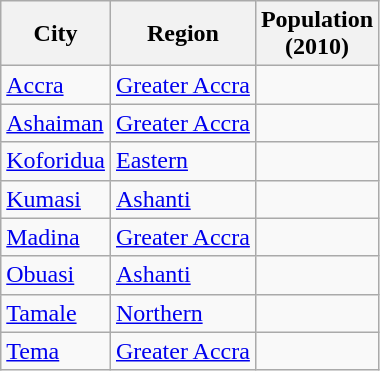<table class="wikitable sortable sticky-header col3right">
<tr>
<th>City</th>
<th>Region</th>
<th>Population<br>(2010)</th>
</tr>
<tr>
<td><a href='#'>Accra</a></td>
<td><a href='#'>Greater Accra</a></td>
<td></td>
</tr>
<tr>
<td><a href='#'>Ashaiman</a></td>
<td><a href='#'>Greater Accra</a></td>
<td></td>
</tr>
<tr>
<td><a href='#'>Koforidua</a></td>
<td><a href='#'>Eastern</a></td>
<td></td>
</tr>
<tr>
<td><a href='#'>Kumasi</a></td>
<td><a href='#'>Ashanti</a></td>
<td></td>
</tr>
<tr>
<td><a href='#'>Madina</a></td>
<td><a href='#'>Greater Accra</a></td>
<td></td>
</tr>
<tr>
<td><a href='#'>Obuasi</a></td>
<td><a href='#'>Ashanti</a></td>
<td></td>
</tr>
<tr>
<td><a href='#'>Tamale</a></td>
<td><a href='#'>Northern</a></td>
<td></td>
</tr>
<tr>
<td><a href='#'>Tema</a></td>
<td><a href='#'>Greater Accra</a></td>
<td></td>
</tr>
</table>
